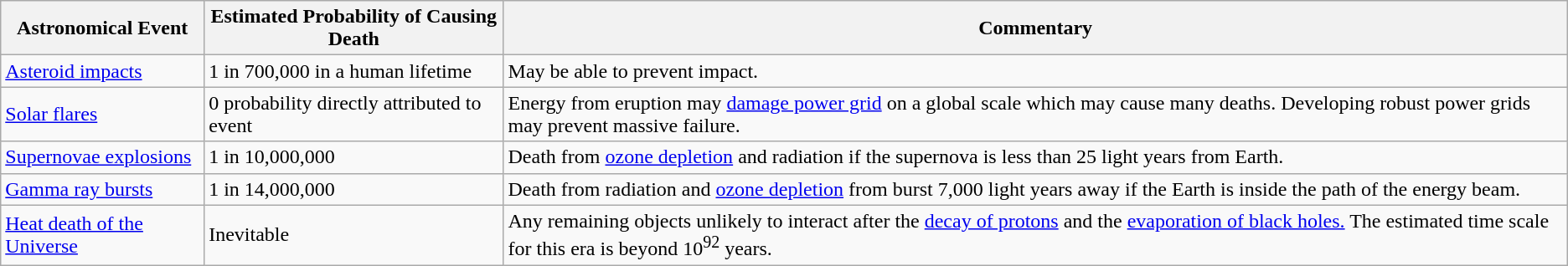<table class="wikitable">
<tr>
<th>Astronomical Event</th>
<th>Estimated Probability of Causing Death</th>
<th>Commentary</th>
</tr>
<tr>
<td><a href='#'>Asteroid impacts</a></td>
<td>1 in 700,000 in a human lifetime</td>
<td>May be able to prevent impact.</td>
</tr>
<tr>
<td><a href='#'>Solar flares</a></td>
<td>0 probability directly attributed to event</td>
<td>Energy from eruption may <a href='#'>damage power grid</a> on a global scale which may cause many deaths. Developing robust power grids may prevent massive failure.</td>
</tr>
<tr>
<td><a href='#'>Supernovae explosions</a></td>
<td>1 in 10,000,000</td>
<td>Death from <a href='#'>ozone depletion</a> and radiation if the supernova is less than 25 light years from Earth.</td>
</tr>
<tr>
<td><a href='#'>Gamma ray bursts</a></td>
<td>1 in 14,000,000</td>
<td>Death from radiation and <a href='#'>ozone depletion</a> from burst 7,000 light years away if the Earth is inside the path of the energy beam.</td>
</tr>
<tr>
<td><a href='#'>Heat death of the Universe</a></td>
<td>Inevitable</td>
<td>Any remaining objects unlikely to interact after the <a href='#'>decay of protons</a> and the <a href='#'>evaporation of black holes.</a> The estimated time scale for this era is beyond 10<sup>92</sup> years.</td>
</tr>
</table>
